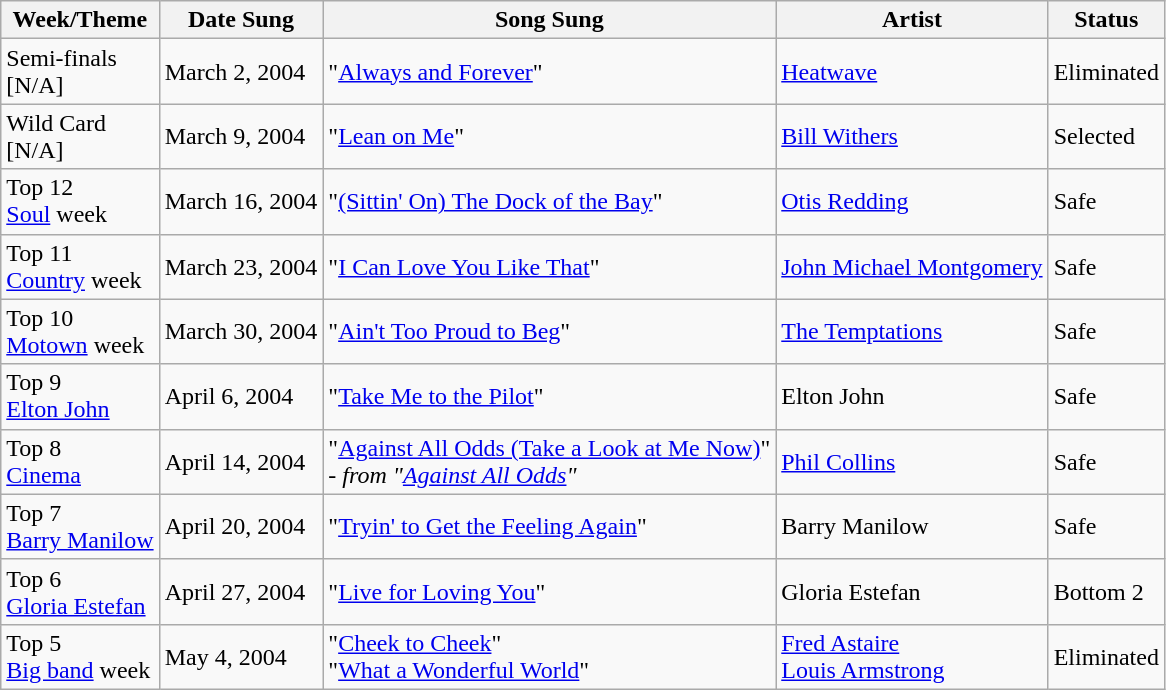<table class="wikitable">
<tr>
<th>Week/Theme</th>
<th>Date Sung</th>
<th>Song Sung</th>
<th>Artist</th>
<th>Status</th>
</tr>
<tr>
<td>Semi-finals<br>[N/A]</td>
<td>March 2, 2004</td>
<td>"<a href='#'>Always and Forever</a>"</td>
<td><a href='#'>Heatwave</a></td>
<td>Eliminated</td>
</tr>
<tr>
<td>Wild Card<br>[N/A]</td>
<td>March 9, 2004</td>
<td>"<a href='#'>Lean on Me</a>"</td>
<td><a href='#'>Bill Withers</a></td>
<td>Selected</td>
</tr>
<tr>
<td>Top 12<br><a href='#'>Soul</a> week</td>
<td>March 16, 2004</td>
<td>"<a href='#'>(Sittin' On) The Dock of the Bay</a>"</td>
<td><a href='#'>Otis Redding</a></td>
<td>Safe</td>
</tr>
<tr>
<td>Top 11<br><a href='#'>Country</a> week</td>
<td>March 23, 2004</td>
<td>"<a href='#'>I Can Love You Like That</a>"</td>
<td><a href='#'>John Michael Montgomery</a></td>
<td>Safe</td>
</tr>
<tr>
<td>Top 10<br><a href='#'>Motown</a> week</td>
<td>March 30, 2004</td>
<td>"<a href='#'>Ain't Too Proud to Beg</a>"</td>
<td><a href='#'>The Temptations</a></td>
<td>Safe</td>
</tr>
<tr>
<td>Top 9<br><a href='#'>Elton John</a></td>
<td>April 6, 2004</td>
<td>"<a href='#'>Take Me to the Pilot</a>"</td>
<td>Elton John</td>
<td>Safe</td>
</tr>
<tr>
<td>Top 8<br><a href='#'>Cinema</a></td>
<td>April 14, 2004</td>
<td>"<a href='#'>Against All Odds (Take a Look at Me Now)</a>" <br>- <em>from "<a href='#'>Against All Odds</a>"</em></td>
<td><a href='#'>Phil Collins</a></td>
<td>Safe</td>
</tr>
<tr>
<td>Top 7<br><a href='#'>Barry Manilow</a></td>
<td>April 20, 2004</td>
<td>"<a href='#'>Tryin' to Get the Feeling Again</a>"</td>
<td>Barry Manilow</td>
<td>Safe</td>
</tr>
<tr>
<td>Top 6<br><a href='#'>Gloria Estefan</a></td>
<td>April 27, 2004</td>
<td>"<a href='#'>Live for Loving You</a>"</td>
<td>Gloria Estefan</td>
<td>Bottom 2</td>
</tr>
<tr>
<td>Top 5<br><a href='#'>Big band</a> week</td>
<td>May 4, 2004</td>
<td>"<a href='#'>Cheek to Cheek</a>"<br>"<a href='#'>What a Wonderful World</a>"</td>
<td><a href='#'>Fred Astaire</a><br><a href='#'>Louis Armstrong</a></td>
<td>Eliminated</td>
</tr>
</table>
